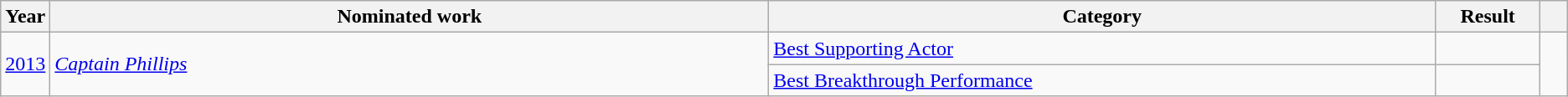<table class=wikitable>
<tr>
<th scope="col" style="width:1em;">Year</th>
<th scope="col" style="width:39em;">Nominated work</th>
<th scope="col" style="width:36em;">Category</th>
<th scope="col" style="width:5em;">Result</th>
<th scope="col" style="width:1em;"></th>
</tr>
<tr>
<td rowspan="2"><a href='#'>2013</a></td>
<td rowspan="2"><em><a href='#'>Captain Phillips</a></em></td>
<td><a href='#'>Best Supporting Actor</a></td>
<td></td>
<td rowspan="2"></td>
</tr>
<tr>
<td><a href='#'>Best Breakthrough Performance</a></td>
<td></td>
</tr>
</table>
